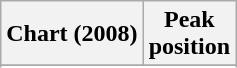<table class="wikitable sortable plainrowheaders">
<tr>
<th>Chart (2008)</th>
<th>Peak<br>position</th>
</tr>
<tr>
</tr>
<tr>
</tr>
<tr>
</tr>
<tr>
</tr>
<tr>
</tr>
<tr>
</tr>
</table>
